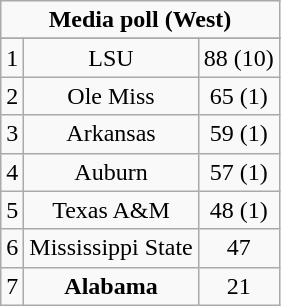<table class="wikitable">
<tr align="center">
<td align="center" Colspan="3"><strong>Media poll (West)</strong></td>
</tr>
<tr align="center">
</tr>
<tr align="center">
<td>1</td>
<td>LSU</td>
<td>88 (10)</td>
</tr>
<tr align="center">
<td>2</td>
<td>Ole Miss</td>
<td>65 (1)</td>
</tr>
<tr align="center">
<td>3</td>
<td>Arkansas</td>
<td>59 (1)</td>
</tr>
<tr align="center">
<td>4</td>
<td>Auburn</td>
<td>57 (1)</td>
</tr>
<tr align="center">
<td>5</td>
<td>Texas A&M</td>
<td>48 (1)</td>
</tr>
<tr align="center">
<td>6</td>
<td>Mississippi State</td>
<td>47</td>
</tr>
<tr align="center">
<td>7</td>
<td><strong>Alabama</strong></td>
<td>21</td>
</tr>
</table>
